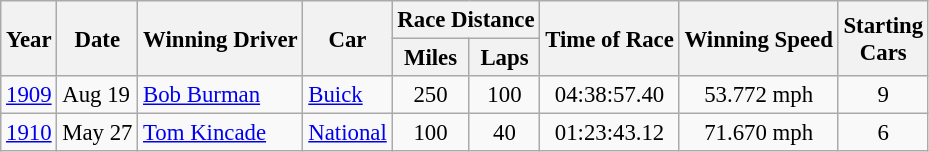<table class="wikitable" style="font-size: 95%;">
<tr>
<th rowspan="2">Year</th>
<th rowspan="2">Date</th>
<th rowspan="2">Winning Driver</th>
<th rowspan="2">Car</th>
<th colspan="2">Race Distance</th>
<th rowspan="2">Time of Race</th>
<th rowspan="2">Winning Speed</th>
<th rowspan="2">Starting<br>Cars</th>
</tr>
<tr>
<th>Miles</th>
<th>Laps</th>
</tr>
<tr>
<td><a href='#'>1909</a></td>
<td>Aug 19</td>
<td> <a href='#'>Bob Burman</a></td>
<td><a href='#'>Buick</a></td>
<td align="center">250</td>
<td align="center">100</td>
<td align="center">04:38:57.40</td>
<td align="center">53.772 mph</td>
<td align="center">9</td>
</tr>
<tr>
<td><a href='#'>1910</a></td>
<td>May 27</td>
<td> <a href='#'>Tom Kincade</a></td>
<td><a href='#'>National</a></td>
<td align="center">100</td>
<td align="center">40</td>
<td align="center">01:23:43.12</td>
<td align="center">71.670 mph</td>
<td align="center">6</td>
</tr>
</table>
